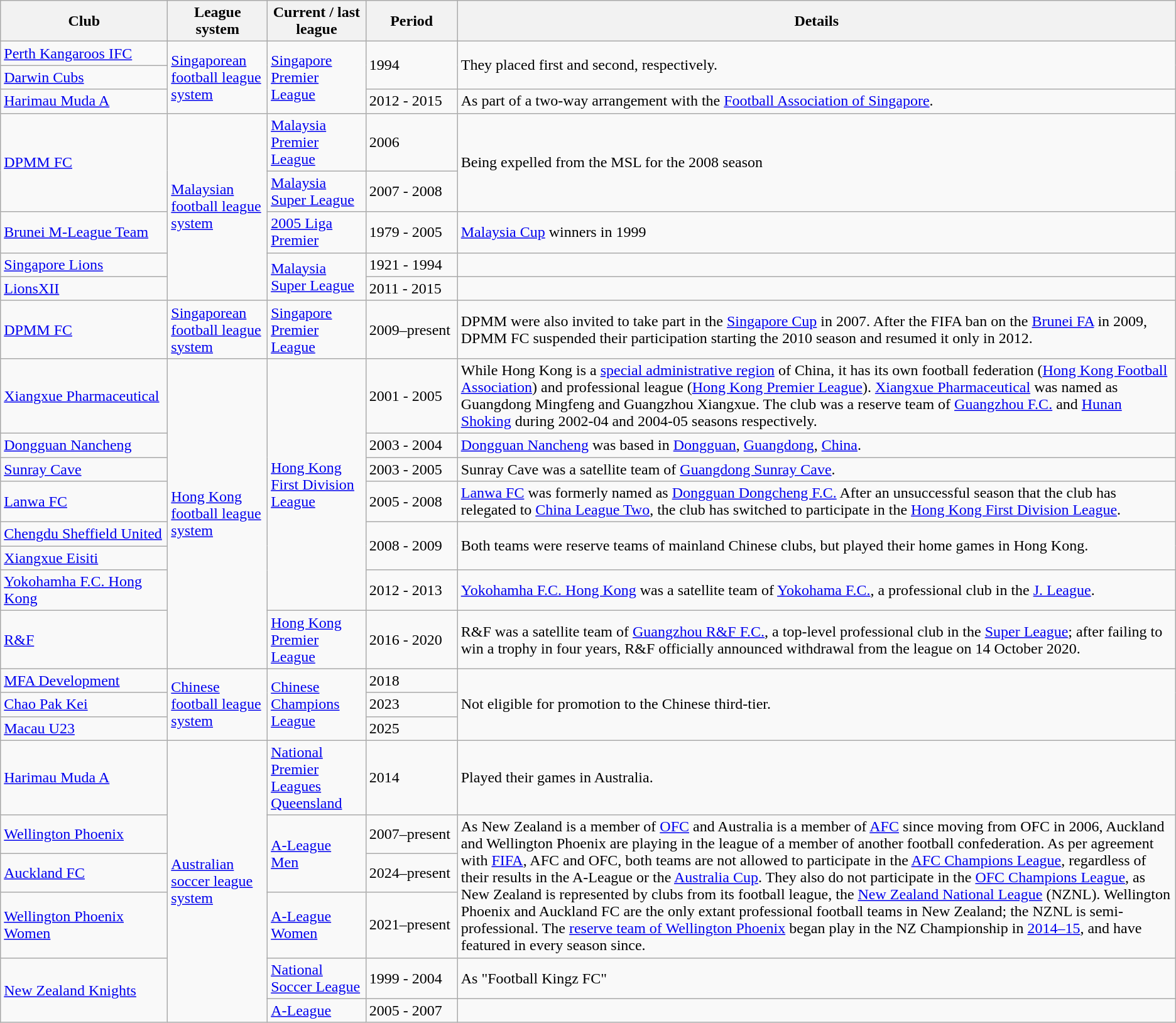<table class="wikitable">
<tr>
<th width=170>Club</th>
<th>League system</th>
<th>Current / last league</th>
<th width=90>Period</th>
<th>Details</th>
</tr>
<tr>
<td> <a href='#'>Perth Kangaroos IFC</a></td>
<td rowspan="3"> <a href='#'>Singaporean football league system</a></td>
<td rowspan="3"><a href='#'>Singapore Premier League</a></td>
<td rowspan="2">1994</td>
<td rowspan="2">They placed first and second, respectively.</td>
</tr>
<tr>
<td> <a href='#'>Darwin Cubs</a></td>
</tr>
<tr>
<td> <a href='#'>Harimau Muda A</a></td>
<td>2012 - 2015</td>
<td>As part of a two-way arrangement with the <a href='#'>Football Association of Singapore</a>.</td>
</tr>
<tr>
<td rowspan="2"> <a href='#'>DPMM FC</a></td>
<td rowspan="5"> <a href='#'>Malaysian football league system</a></td>
<td><a href='#'>Malaysia Premier League</a></td>
<td>2006</td>
<td rowspan="2">Being expelled from the MSL for the 2008 season</td>
</tr>
<tr>
<td><a href='#'>Malaysia Super League</a></td>
<td>2007 - 2008</td>
</tr>
<tr>
<td> <a href='#'>Brunei M-League Team</a></td>
<td><a href='#'>2005 Liga Premier</a></td>
<td>1979 - 2005</td>
<td><a href='#'>Malaysia Cup</a> winners in 1999</td>
</tr>
<tr>
<td> <a href='#'>Singapore Lions</a></td>
<td rowspan="2"><a href='#'>Malaysia Super League</a></td>
<td>1921 - 1994</td>
<td></td>
</tr>
<tr>
<td> <a href='#'>LionsXII</a></td>
<td>2011 - 2015</td>
<td></td>
</tr>
<tr>
<td> <a href='#'>DPMM FC</a></td>
<td> <a href='#'>Singaporean football league system</a></td>
<td><a href='#'>Singapore Premier League</a></td>
<td>2009–present</td>
<td>DPMM were also invited to take part in the <a href='#'>Singapore Cup</a> in 2007. After the FIFA ban on the <a href='#'>Brunei FA</a> in 2009, DPMM FC suspended their participation starting the 2010 season and resumed it only in 2012.</td>
</tr>
<tr>
<td> <a href='#'>Xiangxue Pharmaceutical</a></td>
<td rowspan="8"> <a href='#'>Hong Kong football league system</a></td>
<td rowspan="7"><a href='#'>Hong Kong First Division League</a></td>
<td>2001 - 2005</td>
<td>While Hong Kong is a <a href='#'>special administrative region</a> of China, it has its own football federation (<a href='#'>Hong Kong Football Association</a>) and professional league (<a href='#'>Hong Kong Premier League</a>). <a href='#'>Xiangxue Pharmaceutical</a> was named as Guangdong Mingfeng and Guangzhou Xiangxue. The club was a reserve team of <a href='#'>Guangzhou F.C.</a> and <a href='#'>Hunan Shoking</a> during 2002-04 and 2004-05 seasons respectively.</td>
</tr>
<tr>
<td> <a href='#'>Dongguan Nancheng</a></td>
<td>2003 - 2004</td>
<td><a href='#'>Dongguan Nancheng</a> was based in <a href='#'>Dongguan</a>, <a href='#'>Guangdong</a>, <a href='#'>China</a>.</td>
</tr>
<tr>
<td> <a href='#'>Sunray Cave</a></td>
<td>2003 - 2005</td>
<td>Sunray Cave was a satellite team of <a href='#'>Guangdong Sunray Cave</a>.</td>
</tr>
<tr>
<td> <a href='#'>Lanwa FC</a></td>
<td>2005 - 2008</td>
<td><a href='#'>Lanwa FC</a> was formerly named as <a href='#'>Dongguan Dongcheng F.C.</a> After an unsuccessful season that the club has relegated to <a href='#'>China League Two</a>, the club has switched to participate in the <a href='#'>Hong Kong First Division League</a>.</td>
</tr>
<tr>
<td> <a href='#'>Chengdu Sheffield United</a></td>
<td rowspan="2">2008 - 2009</td>
<td rowspan="2">Both teams were reserve teams of mainland Chinese clubs, but played their home games in Hong Kong.</td>
</tr>
<tr>
<td> <a href='#'>Xiangxue Eisiti</a></td>
</tr>
<tr>
<td> <a href='#'>Yokohamha F.C. Hong Kong</a></td>
<td>2012 - 2013</td>
<td><a href='#'>Yokohamha F.C. Hong Kong</a> was a satellite team of <a href='#'>Yokohama F.C.</a>, a professional club in the <a href='#'>J. League</a>.</td>
</tr>
<tr>
<td> <a href='#'>R&F</a></td>
<td><a href='#'>Hong Kong Premier League</a></td>
<td>2016 - 2020</td>
<td>R&F was a satellite team of <a href='#'>Guangzhou R&F F.C.</a>, a top-level professional club in the <a href='#'>Super League</a>; after failing to win a trophy in four years, R&F officially announced withdrawal from the league on 14 October 2020.</td>
</tr>
<tr>
<td> <a href='#'>MFA Development</a></td>
<td rowspan="3"> <a href='#'>Chinese football league system</a></td>
<td rowspan="3"> <a href='#'>Chinese Champions League</a></td>
<td>2018</td>
<td rowspan="3">Not eligible for promotion to the Chinese third-tier.</td>
</tr>
<tr>
<td> <a href='#'>Chao Pak Kei</a></td>
<td>2023</td>
</tr>
<tr>
<td> <a href='#'>Macau U23</a></td>
<td>2025</td>
</tr>
<tr>
<td> <a href='#'>Harimau Muda A</a></td>
<td rowspan="6"> <a href='#'>Australian soccer league system</a></td>
<td><a href='#'>National Premier Leagues Queensland</a></td>
<td>2014</td>
<td>Played their games in Australia.</td>
</tr>
<tr>
<td> <a href='#'>Wellington Phoenix</a></td>
<td rowspan="2"><a href='#'>A-League Men</a></td>
<td>2007–present</td>
<td rowspan="3">As New Zealand is a member of <a href='#'>OFC</a> and Australia is a member of <a href='#'>AFC</a> since moving from OFC in 2006, Auckland and Wellington Phoenix are playing in the league of a member of another football confederation. As per agreement with <a href='#'>FIFA</a>, AFC and OFC, both teams are not allowed to participate in the <a href='#'>AFC Champions League</a>, regardless of their results in the A-League or the <a href='#'>Australia Cup</a>. They also do not participate in the <a href='#'>OFC Champions League</a>, as New Zealand is represented by clubs from its football league, the <a href='#'>New Zealand National League</a> (NZNL). Wellington Phoenix and Auckland FC are the only extant professional football teams in New Zealand; the NZNL is semi-professional. The <a href='#'>reserve team of Wellington Phoenix</a> began play in the NZ Championship in <a href='#'>2014–15</a>, and have featured in every season since.</td>
</tr>
<tr>
<td> <a href='#'>Auckland FC</a></td>
<td>2024–present</td>
</tr>
<tr>
<td> <a href='#'>Wellington Phoenix Women</a></td>
<td><a href='#'>A-League Women</a></td>
<td>2021–present</td>
</tr>
<tr>
<td rowspan="2"> <a href='#'>New Zealand Knights</a></td>
<td><a href='#'>National Soccer League</a></td>
<td>1999 - 2004</td>
<td>As "Football Kingz FC"</td>
</tr>
<tr>
<td><a href='#'>A-League</a></td>
<td>2005 - 2007</td>
<td></td>
</tr>
</table>
